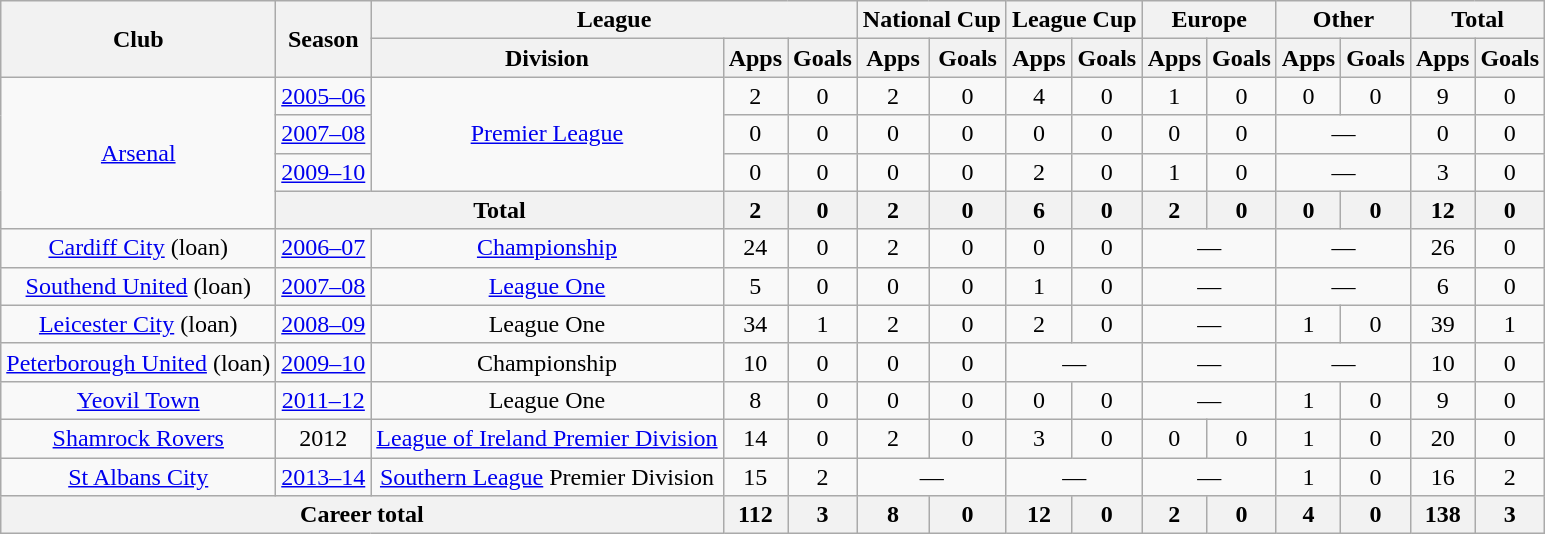<table class="wikitable" style="text-align:center">
<tr>
<th rowspan="2">Club</th>
<th rowspan="2">Season</th>
<th colspan="3">League</th>
<th colspan="2">National Cup</th>
<th colspan="2">League Cup</th>
<th colspan="2">Europe</th>
<th colspan="2">Other</th>
<th colspan="2">Total</th>
</tr>
<tr>
<th>Division</th>
<th>Apps</th>
<th>Goals</th>
<th>Apps</th>
<th>Goals</th>
<th>Apps</th>
<th>Goals</th>
<th>Apps</th>
<th>Goals</th>
<th>Apps</th>
<th>Goals</th>
<th>Apps</th>
<th>Goals</th>
</tr>
<tr>
<td rowspan="4"><a href='#'>Arsenal</a></td>
<td><a href='#'>2005–06</a></td>
<td rowspan="3"><a href='#'>Premier League</a></td>
<td>2</td>
<td>0</td>
<td>2</td>
<td>0</td>
<td>4</td>
<td>0</td>
<td>1</td>
<td>0</td>
<td>0</td>
<td>0</td>
<td>9</td>
<td>0</td>
</tr>
<tr>
<td><a href='#'>2007–08</a></td>
<td>0</td>
<td>0</td>
<td>0</td>
<td>0</td>
<td>0</td>
<td>0</td>
<td>0</td>
<td>0</td>
<td colspan="2">―</td>
<td>0</td>
<td>0</td>
</tr>
<tr>
<td><a href='#'>2009–10</a></td>
<td>0</td>
<td>0</td>
<td>0</td>
<td>0</td>
<td>2</td>
<td>0</td>
<td>1</td>
<td>0</td>
<td colspan="2">―</td>
<td>3</td>
<td>0</td>
</tr>
<tr>
<th colspan="2">Total</th>
<th>2</th>
<th>0</th>
<th>2</th>
<th>0</th>
<th>6</th>
<th>0</th>
<th>2</th>
<th>0</th>
<th>0</th>
<th>0</th>
<th>12</th>
<th>0</th>
</tr>
<tr>
<td><a href='#'>Cardiff City</a> (loan)</td>
<td><a href='#'>2006–07</a></td>
<td><a href='#'>Championship</a></td>
<td>24</td>
<td>0</td>
<td>2</td>
<td>0</td>
<td>0</td>
<td>0</td>
<td colspan="2">―</td>
<td colspan="2">―</td>
<td>26</td>
<td>0</td>
</tr>
<tr>
<td><a href='#'>Southend United</a> (loan)</td>
<td><a href='#'>2007–08</a></td>
<td><a href='#'>League One</a></td>
<td>5</td>
<td>0</td>
<td>0</td>
<td>0</td>
<td>1</td>
<td>0</td>
<td colspan="2">―</td>
<td colspan="2">―</td>
<td>6</td>
<td>0</td>
</tr>
<tr>
<td><a href='#'>Leicester City</a> (loan)</td>
<td><a href='#'>2008–09</a></td>
<td>League One</td>
<td>34</td>
<td>1</td>
<td>2</td>
<td>0</td>
<td>2</td>
<td>0</td>
<td colspan="2">―</td>
<td>1</td>
<td>0</td>
<td>39</td>
<td>1</td>
</tr>
<tr>
<td><a href='#'>Peterborough United</a> (loan)</td>
<td><a href='#'>2009–10</a></td>
<td>Championship</td>
<td>10</td>
<td>0</td>
<td>0</td>
<td>0</td>
<td colspan="2">―</td>
<td colspan="2">―</td>
<td colspan="2">―</td>
<td>10</td>
<td>0</td>
</tr>
<tr>
<td><a href='#'>Yeovil Town</a></td>
<td><a href='#'>2011–12</a></td>
<td>League One</td>
<td>8</td>
<td>0</td>
<td>0</td>
<td>0</td>
<td>0</td>
<td>0</td>
<td colspan="2">―</td>
<td>1</td>
<td>0</td>
<td>9</td>
<td>0</td>
</tr>
<tr>
<td><a href='#'>Shamrock Rovers</a></td>
<td>2012</td>
<td><a href='#'>League of Ireland Premier Division</a></td>
<td>14</td>
<td>0</td>
<td>2</td>
<td>0</td>
<td>3</td>
<td>0</td>
<td>0</td>
<td>0</td>
<td>1</td>
<td>0</td>
<td>20</td>
<td>0</td>
</tr>
<tr>
<td><a href='#'>St Albans City</a></td>
<td><a href='#'>2013–14</a></td>
<td><a href='#'>Southern League</a> Premier Division</td>
<td>15</td>
<td>2</td>
<td colspan="2">―</td>
<td colspan="2">―</td>
<td colspan="2">―</td>
<td>1</td>
<td>0</td>
<td>16</td>
<td>2</td>
</tr>
<tr>
<th colspan="3">Career total</th>
<th>112</th>
<th>3</th>
<th>8</th>
<th>0</th>
<th>12</th>
<th>0</th>
<th>2</th>
<th>0</th>
<th>4</th>
<th>0</th>
<th>138</th>
<th>3</th>
</tr>
</table>
